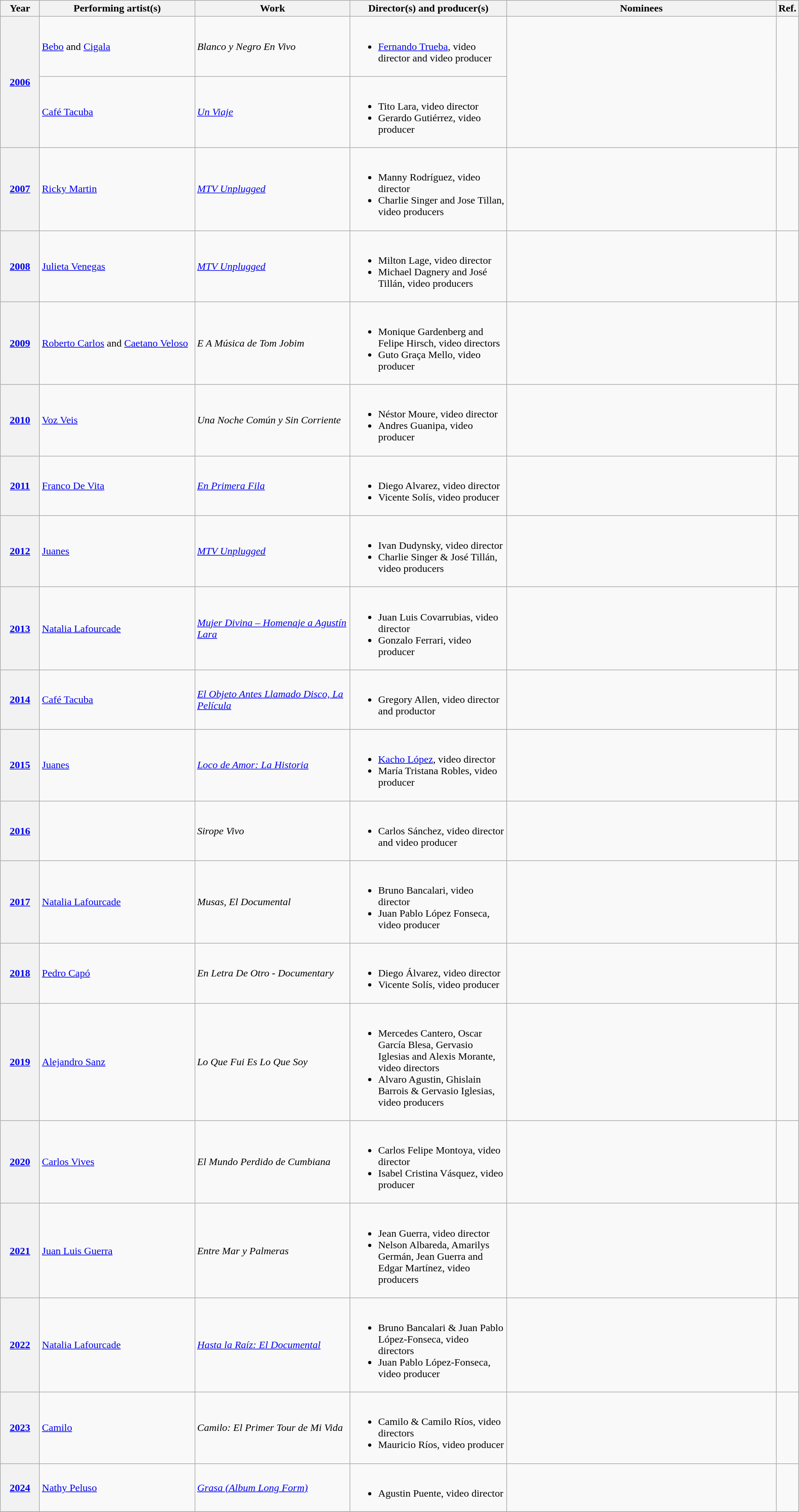<table class="wikitable">
<tr>
<th width="5%">Year</th>
<th width="20%">Performing artist(s)</th>
<th width="20%">Work</th>
<th width="20%">Director(s) and producer(s)</th>
<th width="40%">Nominees</th>
<th width="1%">Ref.</th>
</tr>
<tr>
<th rowspan="2"><a href='#'>2006</a></th>
<td><a href='#'>Bebo</a> and <a href='#'>Cigala</a></td>
<td><em>Blanco y Negro En Vivo</em></td>
<td><br><ul><li><a href='#'>Fernando Trueba</a>, video director and video producer</li></ul></td>
<td rowspan="2"></td>
<td rowspan="2"></td>
</tr>
<tr>
<td><a href='#'>Café Tacuba</a></td>
<td><em><a href='#'>Un Viaje</a></em></td>
<td><br><ul><li>Tito Lara, video director</li><li>Gerardo Gutiérrez, video producer</li></ul></td>
</tr>
<tr>
<th><a href='#'>2007</a></th>
<td><a href='#'>Ricky Martin</a></td>
<td><em><a href='#'>MTV Unplugged</a></em></td>
<td><br><ul><li>Manny Rodríguez, video director</li><li>Charlie Singer and Jose Tillan, video producers</li></ul></td>
<td></td>
<td></td>
</tr>
<tr>
<th><a href='#'>2008</a></th>
<td><a href='#'>Julieta Venegas</a></td>
<td><em><a href='#'>MTV Unplugged</a></em></td>
<td><br><ul><li>Milton Lage, video director</li><li>Michael Dagnery and José Tillán, video producers</li></ul></td>
<td></td>
<td></td>
</tr>
<tr>
<th><a href='#'>2009</a></th>
<td><a href='#'>Roberto Carlos</a> and <a href='#'>Caetano Veloso</a></td>
<td><em>E A Música de Tom Jobim</em></td>
<td><br><ul><li>Monique Gardenberg and Felipe Hirsch, video directors</li><li>Guto Graça Mello, video producer</li></ul></td>
<td></td>
<td></td>
</tr>
<tr>
<th><a href='#'>2010</a></th>
<td><a href='#'>Voz Veis</a></td>
<td><em>Una Noche Común y Sin Corriente</em></td>
<td><br><ul><li>Néstor Moure, video director</li><li>Andres Guanipa, video producer</li></ul></td>
<td></td>
<td></td>
</tr>
<tr>
<th><a href='#'>2011</a></th>
<td><a href='#'>Franco De Vita</a></td>
<td><em><a href='#'>En Primera Fila</a></em></td>
<td><br><ul><li>Diego Alvarez, video director</li><li>Vicente Solís, video producer</li></ul></td>
<td></td>
<td></td>
</tr>
<tr>
<th scope="row"><a href='#'>2012</a></th>
<td><a href='#'>Juanes</a></td>
<td><em><a href='#'>MTV Unplugged</a></em></td>
<td><br><ul><li>Ivan Dudynsky, video director</li><li>Charlie Singer & José Tillán, video producers</li></ul></td>
<td></td>
<td></td>
</tr>
<tr>
<th><a href='#'>2013</a></th>
<td><a href='#'>Natalia Lafourcade</a></td>
<td><em><a href='#'>Mujer Divina – Homenaje a Agustín Lara</a></em></td>
<td><br><ul><li>Juan Luis Covarrubias, video director</li><li>Gonzalo Ferrari, video producer</li></ul></td>
<td></td>
<td></td>
</tr>
<tr>
<th><a href='#'>2014</a></th>
<td><a href='#'>Café Tacuba</a></td>
<td><em><a href='#'>El Objeto Antes Llamado Disco, La Película</a></em></td>
<td><br><ul><li>Gregory Allen, video director and productor</li></ul></td>
<td></td>
<td></td>
</tr>
<tr>
<th><a href='#'>2015</a></th>
<td><a href='#'>Juanes</a></td>
<td><em><a href='#'>Loco de Amor: La Historia</a></em></td>
<td><br><ul><li><a href='#'>Kacho López</a>, video director</li><li>María Tristana Robles, video producer</li></ul></td>
<td></td>
<td></td>
</tr>
<tr>
<th scope="row"><a href='#'>2016</a></th>
<td></td>
<td><em>Sirope Vivo</em></td>
<td><br><ul><li>Carlos Sánchez, video director and video producer</li></ul></td>
<td></td>
<td></td>
</tr>
<tr>
<th scope="row"><a href='#'>2017</a></th>
<td><a href='#'>Natalia Lafourcade</a></td>
<td><em>Musas, El Documental</em></td>
<td><br><ul><li>Bruno Bancalari, video director</li><li>Juan Pablo López Fonseca, video producer</li></ul></td>
<td></td>
<td></td>
</tr>
<tr>
<th><a href='#'>2018</a></th>
<td><a href='#'>Pedro Capó</a></td>
<td><em>En Letra De Otro - Documentary</em></td>
<td><br><ul><li>Diego Álvarez, video director</li><li>Vicente Solís, video producer</li></ul></td>
<td></td>
<td></td>
</tr>
<tr>
<th><a href='#'>2019</a></th>
<td><a href='#'>Alejandro Sanz</a></td>
<td><em>Lo Que Fui Es Lo Que Soy</em></td>
<td><br><ul><li>Mercedes Cantero, Oscar García Blesa, Gervasio Iglesias and Alexis Morante, video directors</li><li>Alvaro Agustin, Ghislain Barrois & Gervasio Iglesias, video producers</li></ul></td>
<td></td>
<td></td>
</tr>
<tr>
<th><a href='#'>2020</a></th>
<td><a href='#'>Carlos Vives</a></td>
<td><em>El Mundo Perdido de Cumbiana</em></td>
<td><br><ul><li>Carlos Felipe Montoya, video director</li><li>Isabel Cristina Vásquez, video producer</li></ul></td>
<td></td>
<td></td>
</tr>
<tr>
<th style="text-align:center;"><a href='#'>2021</a></th>
<td><a href='#'>Juan Luis Guerra</a></td>
<td><em>Entre Mar y Palmeras</em></td>
<td><br><ul><li>Jean Guerra, video director</li><li>Nelson Albareda, Amarilys Germán, Jean Guerra and Edgar Martínez, video producers</li></ul></td>
<td></td>
<td></td>
</tr>
<tr>
<th style="text-align:center;" scope="row"><a href='#'><strong>2022</strong></a></th>
<td><a href='#'>Natalia Lafourcade</a></td>
<td><em><a href='#'>Hasta la Raíz: El Documental</a></em></td>
<td><br><ul><li>Bruno Bancalari & Juan Pablo López-Fonseca, video directors</li><li>Juan Pablo López-Fonseca, video producer</li></ul></td>
<td></td>
<td style="text-align:center;"></td>
</tr>
<tr>
<th style="text-align:center;" scope="row"><a href='#'><strong>2023</strong></a></th>
<td><a href='#'>Camilo</a></td>
<td><em>Camilo: El Primer Tour de Mi Vida</em></td>
<td><br><ul><li>Camilo & Camilo Ríos, video directors</li><li>Mauricio Ríos, video producer</li></ul></td>
<td></td>
<td style="text-align:center;"></td>
</tr>
<tr>
<th style="text-align:center;" scope="row"><a href='#'><strong>2024</strong></a></th>
<td><a href='#'>Nathy Peluso</a></td>
<td><em><a href='#'>Grasa (Album Long Form)</a></em></td>
<td><br><ul><li>Agustin Puente, video director</li></ul></td>
<td></td>
<td align="center"></td>
</tr>
<tr>
</tr>
</table>
